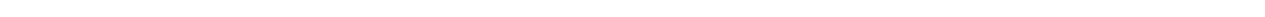<table style="width:1000px; text-align:center;">
<tr style="color:white;">
<td style="background:">33.7%</td>
<td style="background:">13.7%</td>
<td style="background:"></td>
<td style="background:"><strong>44.9%</strong></td>
<td style="background:">3.6%</td>
<td style="background:">4.0%</td>
</tr>
<tr>
<td></td>
<td></td>
<td></td>
<td></td>
<td></td>
<td></td>
</tr>
</table>
